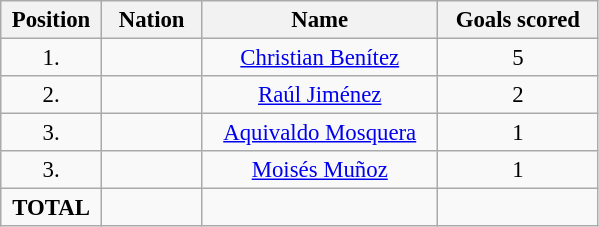<table class="wikitable" style="font-size: 95%; text-align: center;">
<tr>
<th width=60>Position</th>
<th width=60>Nation</th>
<th width=150>Name</th>
<th width=100>Goals scored</th>
</tr>
<tr>
<td>1.</td>
<td></td>
<td><a href='#'>Christian Benítez</a></td>
<td>5</td>
</tr>
<tr>
<td>2.</td>
<td></td>
<td><a href='#'>Raúl Jiménez</a></td>
<td>2</td>
</tr>
<tr>
<td>3.</td>
<td></td>
<td><a href='#'>Aquivaldo Mosquera</a></td>
<td>1</td>
</tr>
<tr>
<td>3.</td>
<td></td>
<td><a href='#'>Moisés Muñoz</a></td>
<td>1</td>
</tr>
<tr>
<td><strong>TOTAL</strong></td>
<td></td>
<td></td>
<td></td>
</tr>
</table>
